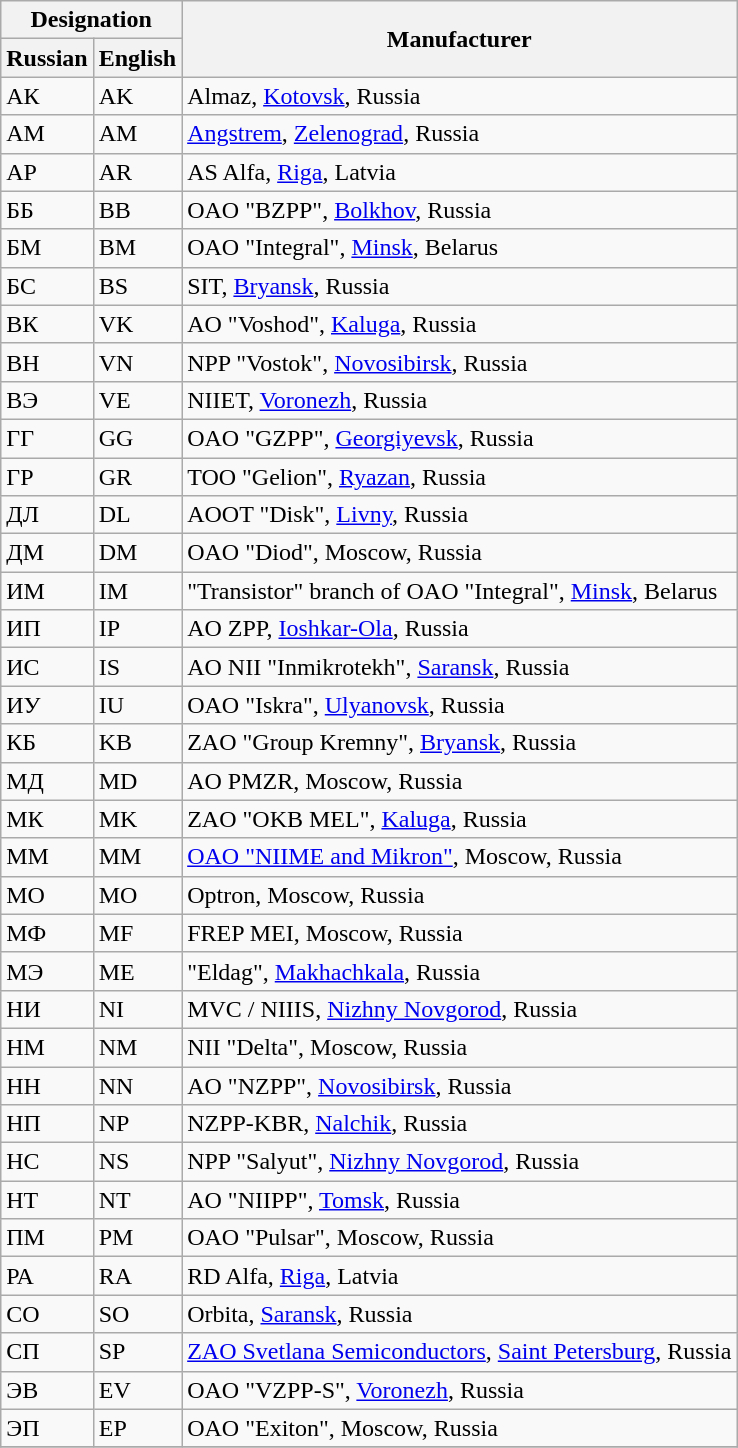<table class="wikitable">
<tr>
<th colspan=2>Designation</th>
<th rowspan=2>Manufacturer</th>
</tr>
<tr>
<th>Russian</th>
<th>English</th>
</tr>
<tr>
<td>АК</td>
<td>AK</td>
<td>Almaz, <a href='#'>Kotovsk</a>, Russia</td>
</tr>
<tr>
<td>АМ</td>
<td>AM</td>
<td><a href='#'>Angstrem</a>, <a href='#'>Zelenograd</a>, Russia</td>
</tr>
<tr>
<td>АР</td>
<td>AR</td>
<td>AS Alfa, <a href='#'>Riga</a>, Latvia</td>
</tr>
<tr>
<td>ББ</td>
<td>BB</td>
<td>OAO "BZPP", <a href='#'>Bolkhov</a>, Russia</td>
</tr>
<tr>
<td>БМ</td>
<td>BM</td>
<td>OAO "Integral", <a href='#'>Minsk</a>, Belarus</td>
</tr>
<tr>
<td>БС</td>
<td>BS</td>
<td>SIT, <a href='#'>Bryansk</a>, Russia</td>
</tr>
<tr>
<td>ВК</td>
<td>VK</td>
<td>AO "Voshod", <a href='#'>Kaluga</a>, Russia</td>
</tr>
<tr>
<td>ВН</td>
<td>VN</td>
<td>NPP "Vostok", <a href='#'>Novosibirsk</a>, Russia</td>
</tr>
<tr>
<td>ВЭ</td>
<td>VE</td>
<td>NIIET, <a href='#'>Voronezh</a>, Russia</td>
</tr>
<tr>
<td>ГГ</td>
<td>GG</td>
<td>OAO "GZPP", <a href='#'>Georgiyevsk</a>, Russia</td>
</tr>
<tr>
<td>ГР</td>
<td>GR</td>
<td>TOO "Gelion", <a href='#'>Ryazan</a>, Russia</td>
</tr>
<tr>
<td>ДЛ</td>
<td>DL</td>
<td>AOOT "Disk", <a href='#'>Livny</a>, Russia</td>
</tr>
<tr>
<td>ДМ</td>
<td>DM</td>
<td>OAO "Diod", Moscow, Russia</td>
</tr>
<tr>
<td>ИМ</td>
<td>IM</td>
<td>"Transistor" branch of OAO "Integral", <a href='#'>Minsk</a>, Belarus</td>
</tr>
<tr>
<td>ИП</td>
<td>IP</td>
<td>AO ZPP, <a href='#'>Ioshkar-Ola</a>, Russia</td>
</tr>
<tr>
<td>ИС</td>
<td>IS</td>
<td>AO NII "Inmikrotekh", <a href='#'>Saransk</a>, Russia</td>
</tr>
<tr>
<td>ИУ</td>
<td>IU</td>
<td>OAO "Iskra", <a href='#'>Ulyanovsk</a>, Russia</td>
</tr>
<tr>
<td>КБ</td>
<td>KB</td>
<td>ZAO "Group Kremny", <a href='#'>Bryansk</a>, Russia</td>
</tr>
<tr>
<td>МД</td>
<td>MD</td>
<td>AO PMZR, Moscow, Russia</td>
</tr>
<tr>
<td>МК</td>
<td>MK</td>
<td>ZAO "OKB MEL", <a href='#'>Kaluga</a>, Russia</td>
</tr>
<tr>
<td>ММ</td>
<td>MM</td>
<td><a href='#'>OAO "NIIME and Mikron"</a>, Moscow, Russia</td>
</tr>
<tr>
<td>МО</td>
<td>MO</td>
<td>Optron, Moscow, Russia</td>
</tr>
<tr>
<td>МФ</td>
<td>MF</td>
<td>FREP MEI, Moscow, Russia</td>
</tr>
<tr>
<td>МЭ</td>
<td>ME</td>
<td>"Eldag", <a href='#'>Makhachkala</a>, Russia</td>
</tr>
<tr>
<td>НИ</td>
<td>NI</td>
<td>MVC / NIIIS, <a href='#'>Nizhny Novgorod</a>, Russia</td>
</tr>
<tr>
<td>НМ</td>
<td>NM</td>
<td>NII "Delta", Moscow, Russia</td>
</tr>
<tr>
<td>НН</td>
<td>NN</td>
<td>AO "NZPP", <a href='#'>Novosibirsk</a>, Russia</td>
</tr>
<tr>
<td>НП</td>
<td>NP</td>
<td>NZPP-KBR, <a href='#'>Nalchik</a>, Russia</td>
</tr>
<tr>
<td>НС</td>
<td>NS</td>
<td>NPP "Salyut", <a href='#'>Nizhny Novgorod</a>, Russia</td>
</tr>
<tr>
<td>НТ</td>
<td>NT</td>
<td>AO "NIIPP", <a href='#'>Tomsk</a>, Russia</td>
</tr>
<tr>
<td>ПМ</td>
<td>PM</td>
<td>OAO "Pulsar", Moscow, Russia</td>
</tr>
<tr>
<td>РА</td>
<td>RA</td>
<td>RD Alfa, <a href='#'>Riga</a>, Latvia</td>
</tr>
<tr>
<td>СО</td>
<td>SO</td>
<td>Orbita, <a href='#'>Saransk</a>, Russia</td>
</tr>
<tr>
<td>СП</td>
<td>SP</td>
<td><a href='#'>ZAO Svetlana Semiconductors</a>, <a href='#'>Saint Petersburg</a>, Russia</td>
</tr>
<tr>
<td>ЭВ</td>
<td>EV</td>
<td>OAO "VZPP-S", <a href='#'>Voronezh</a>, Russia</td>
</tr>
<tr>
<td>ЭП</td>
<td>EP</td>
<td>OAO "Exiton", Moscow, Russia</td>
</tr>
<tr>
</tr>
</table>
